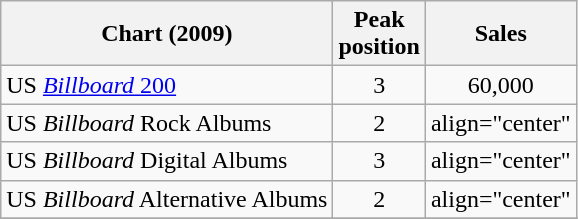<table class="wikitable">
<tr>
<th>Chart (2009)</th>
<th>Peak<br>position</th>
<th>Sales</th>
</tr>
<tr>
<td>US <a href='#'><em>Billboard</em> 200</a></td>
<td align="center">3</td>
<td align="center">60,000</td>
</tr>
<tr>
<td>US <em>Billboard</em> Rock Albums</td>
<td align="center">2</td>
<td>align="center"  </td>
</tr>
<tr>
<td>US <em>Billboard</em> Digital Albums</td>
<td align="center">3</td>
<td>align="center"  </td>
</tr>
<tr>
<td>US <em>Billboard</em> Alternative Albums</td>
<td align="center">2</td>
<td>align="center"  </td>
</tr>
<tr>
</tr>
</table>
